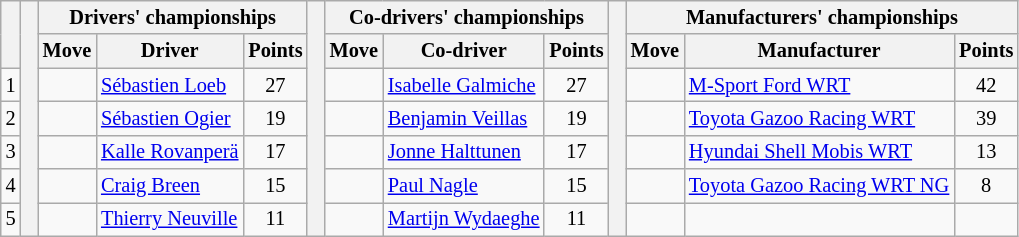<table class="wikitable" style="font-size:85%;">
<tr>
<th rowspan="2"></th>
<th rowspan="7" style="width:5px;"></th>
<th colspan="3">Drivers' championships</th>
<th rowspan="7" style="width:5px;"></th>
<th colspan="3" nowrap>Co-drivers' championships</th>
<th rowspan="7" style="width:5px;"></th>
<th colspan="3" nowrap>Manufacturers' championships</th>
</tr>
<tr>
<th>Move</th>
<th>Driver</th>
<th>Points</th>
<th>Move</th>
<th>Co-driver</th>
<th>Points</th>
<th>Move</th>
<th>Manufacturer</th>
<th>Points</th>
</tr>
<tr>
<td align="center">1</td>
<td align="center"></td>
<td><a href='#'>Sébastien Loeb</a></td>
<td align="center">27</td>
<td align="center"></td>
<td><a href='#'>Isabelle Galmiche</a></td>
<td align="center">27</td>
<td align="center"></td>
<td><a href='#'>M-Sport Ford WRT</a></td>
<td align="center">42</td>
</tr>
<tr>
<td align="center">2</td>
<td align="center"></td>
<td><a href='#'>Sébastien Ogier</a></td>
<td align="center">19</td>
<td align="center"></td>
<td><a href='#'>Benjamin Veillas</a></td>
<td align="center">19</td>
<td align="center"></td>
<td><a href='#'>Toyota Gazoo Racing WRT</a></td>
<td align="center">39</td>
</tr>
<tr>
<td align="center">3</td>
<td align="center"></td>
<td><a href='#'>Kalle Rovanperä</a></td>
<td align="center">17</td>
<td align="center"></td>
<td><a href='#'>Jonne Halttunen</a></td>
<td align="center">17</td>
<td align="center"></td>
<td><a href='#'>Hyundai Shell Mobis WRT</a></td>
<td align="center">13</td>
</tr>
<tr>
<td align="center">4</td>
<td align="center"></td>
<td><a href='#'>Craig Breen</a></td>
<td align="center">15</td>
<td align="center"></td>
<td><a href='#'>Paul Nagle</a></td>
<td align="center">15</td>
<td align="center"></td>
<td><a href='#'>Toyota Gazoo Racing WRT NG</a></td>
<td align="center">8</td>
</tr>
<tr>
<td align="center">5</td>
<td align="center"></td>
<td><a href='#'>Thierry Neuville</a></td>
<td align="center">11</td>
<td align="center"></td>
<td><a href='#'>Martijn Wydaeghe</a></td>
<td align="center">11</td>
<td></td>
<td></td>
<td></td>
</tr>
</table>
